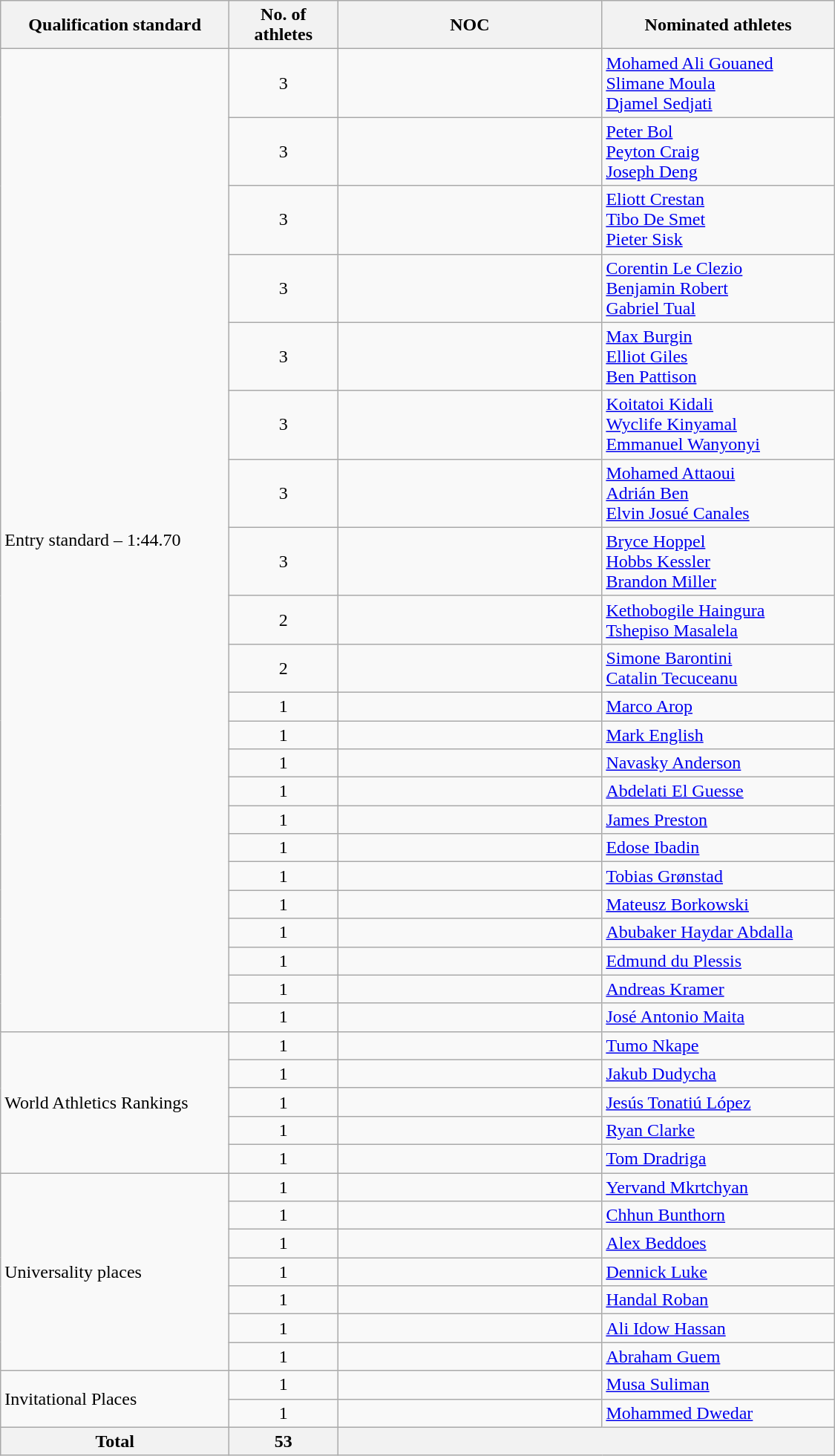<table class="wikitable sortable" style="text-align:left; width:750px;">
<tr>
<th>Qualification standard</th>
<th width=90>No. of athletes</th>
<th width=230>NOC</th>
<th>Nominated athletes</th>
</tr>
<tr>
<td rowspan=22>Entry standard – 1:44.70</td>
<td align=center>3</td>
<td></td>
<td><a href='#'>Mohamed Ali Gouaned</a><br><a href='#'>Slimane Moula</a><br><a href='#'>Djamel Sedjati</a></td>
</tr>
<tr>
<td align=center>3</td>
<td></td>
<td><a href='#'>Peter Bol</a><br><a href='#'>Peyton Craig</a><br><a href='#'>Joseph Deng</a></td>
</tr>
<tr>
<td align=center>3</td>
<td></td>
<td><a href='#'>Eliott Crestan</a><br><a href='#'>Tibo De Smet</a><br><a href='#'>Pieter Sisk</a></td>
</tr>
<tr>
<td align=center>3</td>
<td></td>
<td><a href='#'>Corentin Le Clezio</a><br><a href='#'>Benjamin Robert</a><br><a href='#'>Gabriel Tual</a></td>
</tr>
<tr>
<td align=center>3</td>
<td></td>
<td><a href='#'>Max Burgin</a><br><a href='#'>Elliot Giles</a><br><a href='#'>Ben Pattison</a></td>
</tr>
<tr>
<td align=center>3</td>
<td></td>
<td><a href='#'>Koitatoi Kidali</a><br><a href='#'>Wyclife Kinyamal</a><br><a href='#'>Emmanuel Wanyonyi</a></td>
</tr>
<tr>
<td align=center>3</td>
<td></td>
<td><a href='#'>Mohamed Attaoui</a><br><a href='#'>Adrián Ben</a><br><a href='#'>Elvin Josué Canales</a></td>
</tr>
<tr>
<td align=center>3</td>
<td></td>
<td><a href='#'>Bryce Hoppel</a><br><a href='#'>Hobbs Kessler</a><br><a href='#'>Brandon Miller</a></td>
</tr>
<tr>
<td align=center>2</td>
<td></td>
<td><a href='#'>Kethobogile Haingura</a><br><a href='#'>Tshepiso Masalela</a></td>
</tr>
<tr>
<td align=center>2</td>
<td></td>
<td><a href='#'>Simone Barontini</a><br><a href='#'>Catalin Tecuceanu</a></td>
</tr>
<tr>
<td align=center>1</td>
<td></td>
<td><a href='#'>Marco Arop</a></td>
</tr>
<tr>
<td align=center>1</td>
<td></td>
<td><a href='#'>Mark English</a></td>
</tr>
<tr>
<td align=center>1</td>
<td></td>
<td><a href='#'>Navasky Anderson</a></td>
</tr>
<tr>
<td align=center>1</td>
<td></td>
<td><a href='#'>Abdelati El Guesse</a></td>
</tr>
<tr>
<td align=center>1</td>
<td></td>
<td><a href='#'>James Preston</a></td>
</tr>
<tr>
<td align=center>1</td>
<td></td>
<td><a href='#'>Edose Ibadin</a></td>
</tr>
<tr>
<td align=center>1</td>
<td></td>
<td><a href='#'>Tobias Grønstad</a></td>
</tr>
<tr>
<td align=center>1</td>
<td></td>
<td><a href='#'>Mateusz Borkowski</a></td>
</tr>
<tr>
<td align=center>1</td>
<td></td>
<td><a href='#'>Abubaker Haydar Abdalla</a></td>
</tr>
<tr>
<td align=center>1</td>
<td></td>
<td><a href='#'>Edmund du Plessis</a></td>
</tr>
<tr>
<td align=center>1</td>
<td></td>
<td><a href='#'>Andreas Kramer</a></td>
</tr>
<tr>
<td align=center>1</td>
<td></td>
<td><a href='#'>José Antonio Maita</a></td>
</tr>
<tr>
<td rowspan=5>World Athletics Rankings</td>
<td align=center>1</td>
<td></td>
<td><a href='#'>Tumo Nkape</a></td>
</tr>
<tr>
<td align=center>1</td>
<td></td>
<td><a href='#'>Jakub Dudycha</a></td>
</tr>
<tr>
<td align=center>1</td>
<td></td>
<td><a href='#'>Jesús Tonatiú López</a></td>
</tr>
<tr>
<td align=center>1</td>
<td></td>
<td><a href='#'>Ryan Clarke</a></td>
</tr>
<tr>
<td align=center>1</td>
<td></td>
<td><a href='#'>Tom Dradriga</a></td>
</tr>
<tr>
<td rowspan=7>Universality places</td>
<td align=center>1</td>
<td></td>
<td><a href='#'>Yervand Mkrtchyan</a></td>
</tr>
<tr>
<td align=center>1</td>
<td></td>
<td><a href='#'>Chhun Bunthorn</a></td>
</tr>
<tr>
<td align=center>1</td>
<td></td>
<td><a href='#'>Alex Beddoes</a></td>
</tr>
<tr>
<td align=center>1</td>
<td></td>
<td><a href='#'>Dennick Luke</a></td>
</tr>
<tr>
<td align=center>1</td>
<td></td>
<td><a href='#'>Handal Roban</a></td>
</tr>
<tr>
<td align=center>1</td>
<td></td>
<td><a href='#'>Ali Idow Hassan</a></td>
</tr>
<tr>
<td align=center>1</td>
<td></td>
<td><a href='#'>Abraham Guem</a></td>
</tr>
<tr>
<td rowspan=2>Invitational Places</td>
<td align=center>1</td>
<td></td>
<td><a href='#'>Musa Suliman</a></td>
</tr>
<tr>
<td align=center>1</td>
<td></td>
<td><a href='#'>Mohammed Dwedar</a></td>
</tr>
<tr>
<th>Total</th>
<th>53</th>
<th colspan=2></th>
</tr>
</table>
